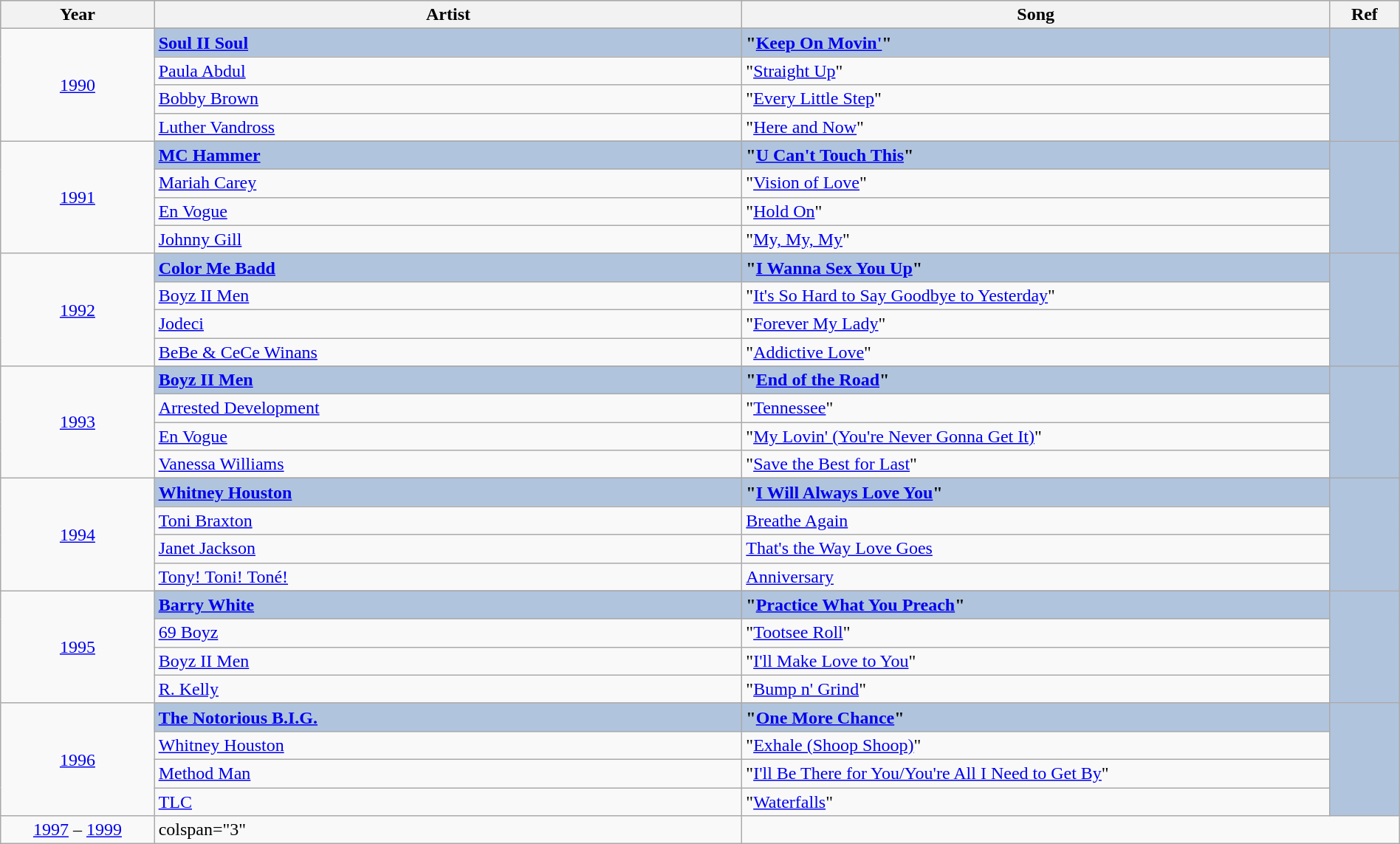<table class="wikitable" style="width:100%;">
<tr style="background:#bebebe;">
<th style="width:11%;">Year</th>
<th style="width:42%;">Artist</th>
<th style="width:42%;">Song</th>
<th style="width:5%;">Ref</th>
</tr>
<tr>
<td rowspan="5" align="center"><a href='#'>1990</a></td>
</tr>
<tr style="background:#B0C4DE">
<td><strong><a href='#'>Soul II Soul</a> </strong></td>
<td><strong>"<a href='#'>Keep On Movin'</a>"</strong></td>
<td rowspan="5" align="center"></td>
</tr>
<tr>
<td><a href='#'>Paula Abdul</a></td>
<td>"<a href='#'>Straight Up</a>"</td>
</tr>
<tr>
<td><a href='#'>Bobby Brown</a></td>
<td>"<a href='#'>Every Little Step</a>"</td>
</tr>
<tr>
<td><a href='#'>Luther Vandross</a></td>
<td>"<a href='#'>Here and Now</a>"</td>
</tr>
<tr>
<td rowspan="5" align="center"><a href='#'>1991</a></td>
</tr>
<tr style="background:#B0C4DE">
<td><strong><a href='#'>MC Hammer</a></strong></td>
<td><strong>"<a href='#'>U Can't Touch This</a>"</strong></td>
<td rowspan="5" align="center"></td>
</tr>
<tr>
<td><a href='#'>Mariah Carey</a></td>
<td>"<a href='#'>Vision of Love</a>"</td>
</tr>
<tr>
<td><a href='#'>En Vogue</a></td>
<td>"<a href='#'>Hold On</a>"</td>
</tr>
<tr>
<td><a href='#'>Johnny Gill</a></td>
<td>"<a href='#'>My, My, My</a>"</td>
</tr>
<tr>
<td rowspan="5" align="center"><a href='#'>1992</a></td>
</tr>
<tr style="background:#B0C4DE">
<td><strong><a href='#'>Color Me Badd</a></strong></td>
<td><strong>"<a href='#'>I Wanna Sex You Up</a>"</strong></td>
<td rowspan="5" align="center"></td>
</tr>
<tr>
<td><a href='#'>Boyz II Men</a></td>
<td>"<a href='#'>It's So Hard to Say Goodbye to Yesterday</a>"</td>
</tr>
<tr>
<td><a href='#'>Jodeci</a></td>
<td>"<a href='#'>Forever My Lady</a>"</td>
</tr>
<tr>
<td><a href='#'>BeBe & CeCe Winans</a></td>
<td>"<a href='#'>Addictive Love</a>"</td>
</tr>
<tr>
<td rowspan="5" align="center"><a href='#'>1993</a></td>
</tr>
<tr style="background:#B0C4DE">
<td><strong><a href='#'>Boyz II Men</a></strong></td>
<td><strong>"<a href='#'>End of the Road</a>"</strong></td>
<td rowspan="5" align="center"></td>
</tr>
<tr>
<td><a href='#'>Arrested Development</a></td>
<td>"<a href='#'>Tennessee</a>"</td>
</tr>
<tr>
<td><a href='#'>En Vogue</a></td>
<td>"<a href='#'>My Lovin' (You're Never Gonna Get It)</a>"</td>
</tr>
<tr>
<td><a href='#'>Vanessa Williams</a></td>
<td>"<a href='#'>Save the Best for Last</a>"</td>
</tr>
<tr>
<td rowspan="5" align="center"><a href='#'>1994</a></td>
</tr>
<tr style="background:#B0C4DE">
<td><strong><a href='#'>Whitney Houston</a></strong></td>
<td><strong>"<a href='#'>I Will Always Love You</a>"</strong></td>
<td rowspan="5" align="center"></td>
</tr>
<tr>
<td><a href='#'>Toni Braxton</a></td>
<td><a href='#'>Breathe Again</a></td>
</tr>
<tr>
<td><a href='#'>Janet Jackson</a></td>
<td><a href='#'>That's the Way Love Goes</a></td>
</tr>
<tr>
<td><a href='#'>Tony! Toni! Toné!</a></td>
<td><a href='#'>Anniversary</a></td>
</tr>
<tr>
<td rowspan="5" align="center"><a href='#'>1995</a></td>
</tr>
<tr style="background:#B0C4DE">
<td><strong><a href='#'>Barry White</a></strong></td>
<td><strong>"<a href='#'>Practice What You Preach</a>"</strong></td>
<td rowspan="5" align="center"></td>
</tr>
<tr>
<td><a href='#'>69 Boyz</a></td>
<td>"<a href='#'>Tootsee Roll</a>"</td>
</tr>
<tr>
<td><a href='#'>Boyz II Men</a></td>
<td>"<a href='#'>I'll Make Love to You</a>"</td>
</tr>
<tr>
<td><a href='#'>R. Kelly</a></td>
<td>"<a href='#'>Bump n' Grind</a>"</td>
</tr>
<tr>
<td rowspan="5" align="center"><a href='#'>1996</a></td>
</tr>
<tr style="background:#B0C4DE">
<td><strong><a href='#'>The Notorious B.I.G.</a> </strong></td>
<td><strong>"<a href='#'>One More Chance</a>"</strong></td>
<td rowspan="4" align="center"></td>
</tr>
<tr>
<td><a href='#'>Whitney Houston</a></td>
<td>"<a href='#'>Exhale (Shoop Shoop)</a>"</td>
</tr>
<tr>
<td><a href='#'>Method Man</a> </td>
<td>"<a href='#'>I'll Be There for You/You're All I Need to Get By</a>"</td>
</tr>
<tr>
<td><a href='#'>TLC</a></td>
<td>"<a href='#'>Waterfalls</a>"</td>
</tr>
<tr>
<td align="center"><a href='#'>1997</a> – <a href='#'>1999</a></td>
<td>colspan="3" </td>
</tr>
</table>
